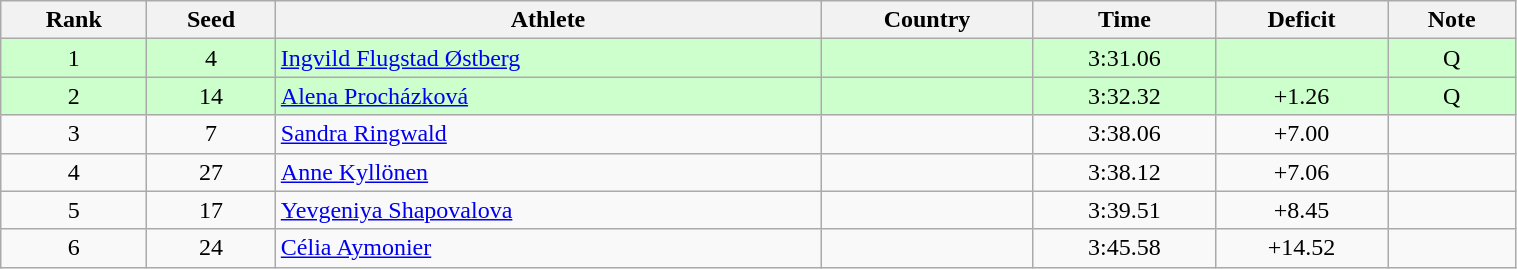<table class="wikitable sortable" style="text-align:center" width=80%>
<tr>
<th>Rank</th>
<th>Seed</th>
<th>Athlete</th>
<th>Country</th>
<th>Time</th>
<th>Deficit</th>
<th>Note</th>
</tr>
<tr bgcolor=ccffcc>
<td>1</td>
<td>4</td>
<td align=left><a href='#'>Ingvild Flugstad Østberg</a></td>
<td align=left></td>
<td>3:31.06</td>
<td></td>
<td>Q</td>
</tr>
<tr bgcolor=ccffcc>
<td>2</td>
<td>14</td>
<td align=left><a href='#'>Alena Procházková</a></td>
<td align=left></td>
<td>3:32.32</td>
<td>+1.26</td>
<td>Q</td>
</tr>
<tr>
<td>3</td>
<td>7</td>
<td align=left><a href='#'>Sandra Ringwald</a></td>
<td align=left></td>
<td>3:38.06</td>
<td>+7.00</td>
<td></td>
</tr>
<tr>
<td>4</td>
<td>27</td>
<td align=left><a href='#'>Anne Kyllönen</a></td>
<td align=left></td>
<td>3:38.12</td>
<td>+7.06</td>
<td></td>
</tr>
<tr>
<td>5</td>
<td>17</td>
<td align=left><a href='#'>Yevgeniya Shapovalova</a></td>
<td align=left></td>
<td>3:39.51</td>
<td>+8.45</td>
<td></td>
</tr>
<tr>
<td>6</td>
<td>24</td>
<td align=left><a href='#'>Célia Aymonier</a></td>
<td align=left></td>
<td>3:45.58</td>
<td>+14.52</td>
<td></td>
</tr>
</table>
